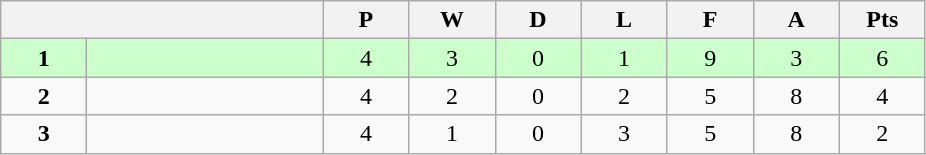<table class="wikitable">
<tr>
<th colspan="2"></th>
<th rowspan="1">P</th>
<th rowspan="1">W</th>
<th colspan="1">D</th>
<th colspan="1">L</th>
<th colspan="1">F</th>
<th colspan="1">A</th>
<th colspan="1">Pts</th>
</tr>
<tr style="background:#ccffcc;">
<td style="text-align:center" width="50"><strong>1</strong></td>
<td width="150"><strong></strong></td>
<td style="text-align:center" width="50">4</td>
<td style="text-align:center" width="50">3</td>
<td style="text-align:center" width="50">0</td>
<td style="text-align:center" width="50">1</td>
<td style="text-align:center" width="50">9</td>
<td style="text-align:center" width="50">3</td>
<td style="text-align:center" width="50">6</td>
</tr>
<tr>
<td style="text-align:center"><strong>2</strong></td>
<td></td>
<td style="text-align:center">4</td>
<td style="text-align:center">2</td>
<td style="text-align:center">0</td>
<td style="text-align:center">2</td>
<td style="text-align:center">5</td>
<td style="text-align:center">8</td>
<td style="text-align:center">4</td>
</tr>
<tr>
<td style="text-align:center"><strong>3</strong></td>
<td></td>
<td style="text-align:center">4</td>
<td style="text-align:center">1</td>
<td style="text-align:center">0</td>
<td style="text-align:center">3</td>
<td style="text-align:center">5</td>
<td style="text-align:center">8</td>
<td style="text-align:center">2</td>
</tr>
</table>
